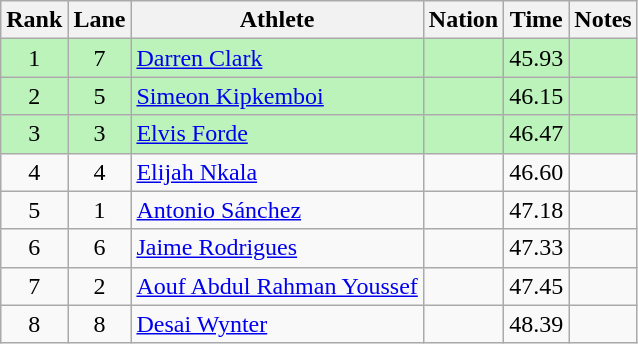<table class="wikitable sortable" style="text-align:center">
<tr>
<th>Rank</th>
<th>Lane</th>
<th>Athlete</th>
<th>Nation</th>
<th>Time</th>
<th>Notes</th>
</tr>
<tr style="background:#bbf3bb;">
<td>1</td>
<td>7</td>
<td align=left><a href='#'>Darren Clark</a></td>
<td align=left></td>
<td>45.93</td>
<td></td>
</tr>
<tr style="background:#bbf3bb;">
<td>2</td>
<td>5</td>
<td align=left><a href='#'>Simeon Kipkemboi</a></td>
<td align=left></td>
<td>46.15</td>
<td></td>
</tr>
<tr style="background:#bbf3bb;">
<td>3</td>
<td>3</td>
<td align=left><a href='#'>Elvis Forde</a></td>
<td align=left></td>
<td>46.47</td>
<td></td>
</tr>
<tr>
<td>4</td>
<td>4</td>
<td align=left><a href='#'>Elijah Nkala</a></td>
<td align=left></td>
<td>46.60</td>
<td></td>
</tr>
<tr>
<td>5</td>
<td>1</td>
<td align=left><a href='#'>Antonio Sánchez</a></td>
<td align=left></td>
<td>47.18</td>
<td></td>
</tr>
<tr>
<td>6</td>
<td>6</td>
<td align=left><a href='#'>Jaime Rodrigues</a></td>
<td align=left></td>
<td>47.33</td>
<td></td>
</tr>
<tr>
<td>7</td>
<td>2</td>
<td align=left><a href='#'>Aouf Abdul Rahman Youssef</a></td>
<td align=left></td>
<td>47.45</td>
<td></td>
</tr>
<tr>
<td>8</td>
<td>8</td>
<td align=left><a href='#'>Desai Wynter</a></td>
<td align=left></td>
<td>48.39</td>
<td></td>
</tr>
</table>
